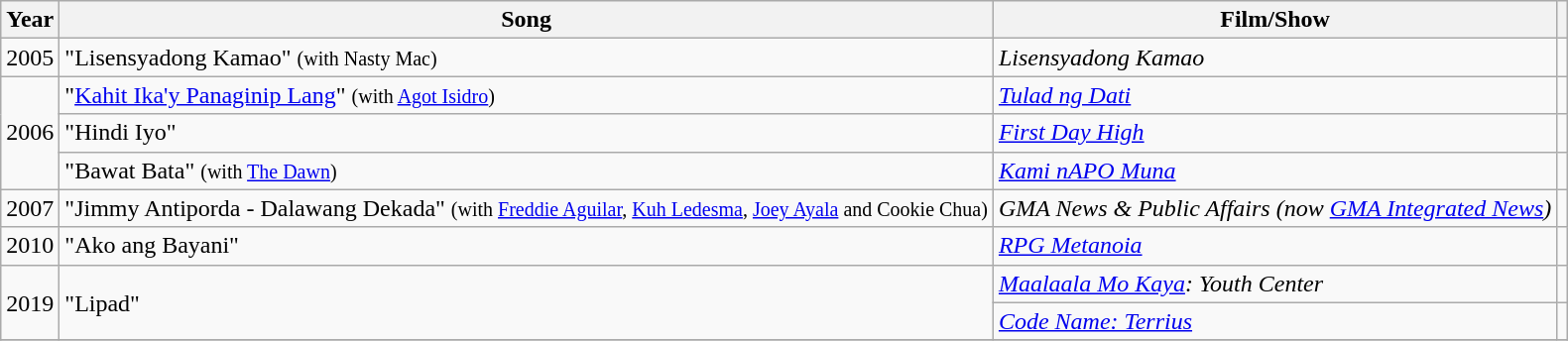<table class="wikitable">
<tr>
<th><strong>Year</strong></th>
<th><strong>Song</strong></th>
<th><strong>Film/Show</strong></th>
<th></th>
</tr>
<tr>
<td>2005</td>
<td>"Lisensyadong Kamao" <small>(with Nasty Mac)</small></td>
<td><em>Lisensyadong Kamao</em></td>
<td></td>
</tr>
<tr>
<td rowspan="3">2006</td>
<td>"<a href='#'>Kahit Ika'y Panaginip Lang</a>" <small>(with <a href='#'>Agot Isidro</a>)</small></td>
<td><em><a href='#'>Tulad ng Dati</a></em></td>
<td></td>
</tr>
<tr>
<td>"Hindi Iyo"</td>
<td><em><a href='#'>First Day High</a></em></td>
<td></td>
</tr>
<tr>
<td>"Bawat Bata" <small>(with <a href='#'>The Dawn</a>)</small></td>
<td><em><a href='#'>Kami nAPO Muna</a></em></td>
<td></td>
</tr>
<tr>
<td>2007</td>
<td>"Jimmy Antiporda - Dalawang Dekada" <small>(with <a href='#'>Freddie Aguilar</a>, <a href='#'>Kuh Ledesma</a>, <a href='#'>Joey Ayala</a> and Cookie Chua)</small></td>
<td><em>GMA News & Public Affairs (now <a href='#'>GMA Integrated News</a>)</em></td>
<td></td>
</tr>
<tr>
<td>2010</td>
<td>"Ako ang Bayani"</td>
<td><em><a href='#'>RPG Metanoia</a></em></td>
<td></td>
</tr>
<tr>
<td rowspan="2">2019</td>
<td rowspan="2">"Lipad"</td>
<td><em><a href='#'>Maalaala Mo Kaya</a>: Youth Center</em></td>
<td></td>
</tr>
<tr>
<td><em><a href='#'>Code Name: Terrius</a></em></td>
<td></td>
</tr>
<tr>
</tr>
</table>
